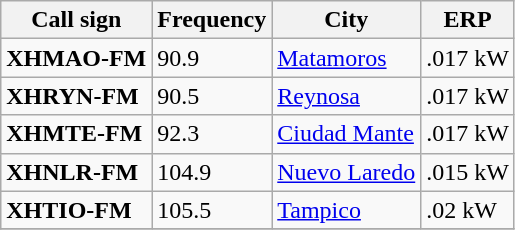<table class="wikitable sortable">
<tr>
<th>Call sign</th>
<th>Frequency</th>
<th>City</th>
<th>ERP</th>
</tr>
<tr>
<td><strong>XHMAO-FM</strong></td>
<td>90.9</td>
<td><a href='#'>Matamoros</a></td>
<td>.017 kW</td>
</tr>
<tr>
<td><strong>XHRYN-FM</strong></td>
<td>90.5</td>
<td><a href='#'>Reynosa</a></td>
<td>.017 kW</td>
</tr>
<tr>
<td><strong>XHMTE-FM</strong></td>
<td>92.3</td>
<td><a href='#'>Ciudad Mante</a></td>
<td>.017 kW</td>
</tr>
<tr>
<td><strong>XHNLR-FM</strong></td>
<td>104.9</td>
<td><a href='#'>Nuevo Laredo</a></td>
<td>.015 kW</td>
</tr>
<tr>
<td><strong>XHTIO-FM</strong></td>
<td>105.5</td>
<td><a href='#'>Tampico</a></td>
<td>.02 kW</td>
</tr>
<tr>
</tr>
</table>
